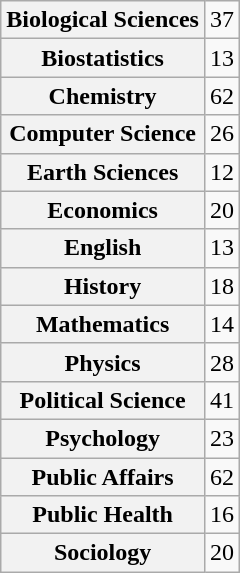<table class="wikitable floatright plainrowheaders">
<tr>
<th scope="row">Biological Sciences</th>
<td>37</td>
</tr>
<tr>
<th scope="row">Biostatistics</th>
<td>13</td>
</tr>
<tr>
<th scope="row">Chemistry</th>
<td>62</td>
</tr>
<tr>
<th scope="row">Computer Science</th>
<td>26</td>
</tr>
<tr>
<th scope="row">Earth Sciences</th>
<td>12</td>
</tr>
<tr>
<th scope="row">Economics</th>
<td>20</td>
</tr>
<tr>
<th scope="row">English</th>
<td>13</td>
</tr>
<tr>
<th scope="row">History</th>
<td>18</td>
</tr>
<tr>
<th scope="row">Mathematics</th>
<td>14</td>
</tr>
<tr>
<th scope="row">Physics</th>
<td>28</td>
</tr>
<tr>
<th scope="row">Political Science</th>
<td>41</td>
</tr>
<tr>
<th scope="row">Psychology</th>
<td>23</td>
</tr>
<tr>
<th scope="row">Public Affairs</th>
<td>62</td>
</tr>
<tr>
<th scope="row">Public Health</th>
<td>16</td>
</tr>
<tr>
<th scope="row">Sociology</th>
<td>20</td>
</tr>
</table>
